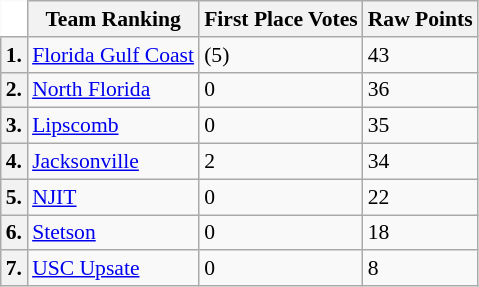<table class="wikitable" style="white-space:nowrap; font-size:90%;">
<tr>
<td ! colspan=1 style="background:white; border-top-style:hidden; border-left-style:hidden;"></td>
<th>Team Ranking</th>
<th>First Place Votes</th>
<th>Raw Points</th>
</tr>
<tr>
<th>1.</th>
<td><a href='#'>Florida Gulf Coast</a></td>
<td>(5)</td>
<td>43</td>
</tr>
<tr>
<th>2.</th>
<td><a href='#'>North Florida</a></td>
<td>0</td>
<td>36</td>
</tr>
<tr>
<th>3.</th>
<td><a href='#'>Lipscomb</a></td>
<td>0</td>
<td>35</td>
</tr>
<tr>
<th>4.</th>
<td><a href='#'>Jacksonville</a></td>
<td>2</td>
<td>34</td>
</tr>
<tr>
<th>5.</th>
<td><a href='#'>NJIT</a></td>
<td>0</td>
<td>22</td>
</tr>
<tr>
<th>6.</th>
<td><a href='#'>Stetson</a></td>
<td>0</td>
<td>18</td>
</tr>
<tr>
<th>7.</th>
<td><a href='#'>USC Upsate</a></td>
<td>0</td>
<td>8</td>
</tr>
</table>
